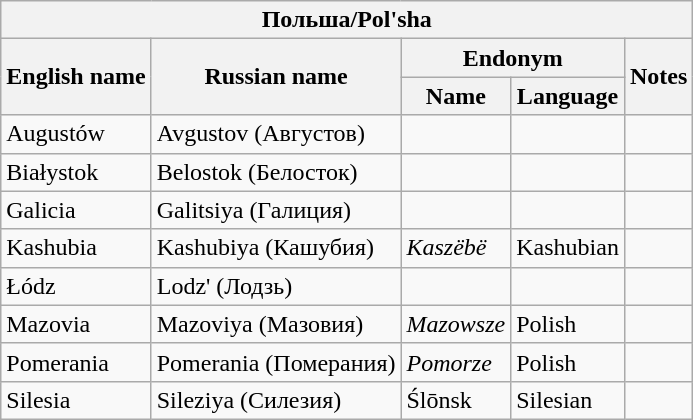<table class="wikitable sortable">
<tr>
<th colspan="5"> Польша/Pol'sha</th>
</tr>
<tr>
<th rowspan="2">English name</th>
<th rowspan="2">Russian name</th>
<th colspan="2">Endonym</th>
<th rowspan="2">Notes</th>
</tr>
<tr>
<th>Name</th>
<th>Language</th>
</tr>
<tr>
<td>Augustów</td>
<td>Avgustov (Августов)</td>
<td></td>
<td></td>
<td></td>
</tr>
<tr>
<td>Białystok</td>
<td>Belostok (Белосток)</td>
<td></td>
<td></td>
<td></td>
</tr>
<tr>
<td>Galicia</td>
<td>Galitsiya (Галиция)</td>
<td></td>
<td></td>
<td></td>
</tr>
<tr>
<td>Kashubia</td>
<td>Kashubiya (Кашубия)</td>
<td><em>Kaszëbë</em></td>
<td>Kashubian</td>
<td></td>
</tr>
<tr>
<td>Łódz</td>
<td>Lodz' (Лодзь)</td>
<td></td>
<td></td>
<td></td>
</tr>
<tr>
<td>Mazovia</td>
<td>Mazoviya (Мазовия)</td>
<td><em>Mazowsze</em></td>
<td>Polish</td>
<td></td>
</tr>
<tr>
<td>Pomerania</td>
<td>Pomerania (Померания)</td>
<td><em>Pomorze</em></td>
<td>Polish</td>
<td></td>
</tr>
<tr>
<td>Silesia</td>
<td>Sileziya (Силезия)</td>
<td>Ślōnsk</td>
<td>Silesian</td>
<td></td>
</tr>
</table>
